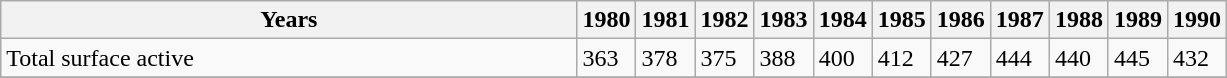<table class="wikitable">
<tr>
<th style="width:47%;">Years</th>
<th>1980</th>
<th>1981</th>
<th>1982</th>
<th>1983</th>
<th>1984</th>
<th>1985</th>
<th>1986</th>
<th>1987</th>
<th>1988</th>
<th>1989</th>
<th>1990</th>
</tr>
<tr valign="top">
<td>Total surface active</td>
<td>363</td>
<td>378</td>
<td>375</td>
<td>388</td>
<td>400</td>
<td>412</td>
<td>427</td>
<td>444</td>
<td>440</td>
<td>445</td>
<td>432</td>
</tr>
<tr>
</tr>
</table>
